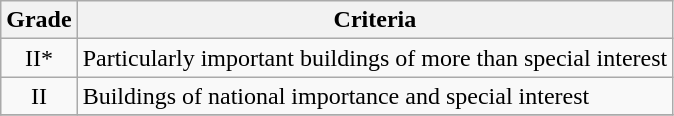<table class="wikitable" border="1">
<tr>
<th>Grade</th>
<th>Criteria</th>
</tr>
<tr>
<td align="center" >II*</td>
<td>Particularly important buildings of more than special interest</td>
</tr>
<tr>
<td align="center" >II</td>
<td>Buildings of national importance and special interest</td>
</tr>
<tr>
</tr>
</table>
